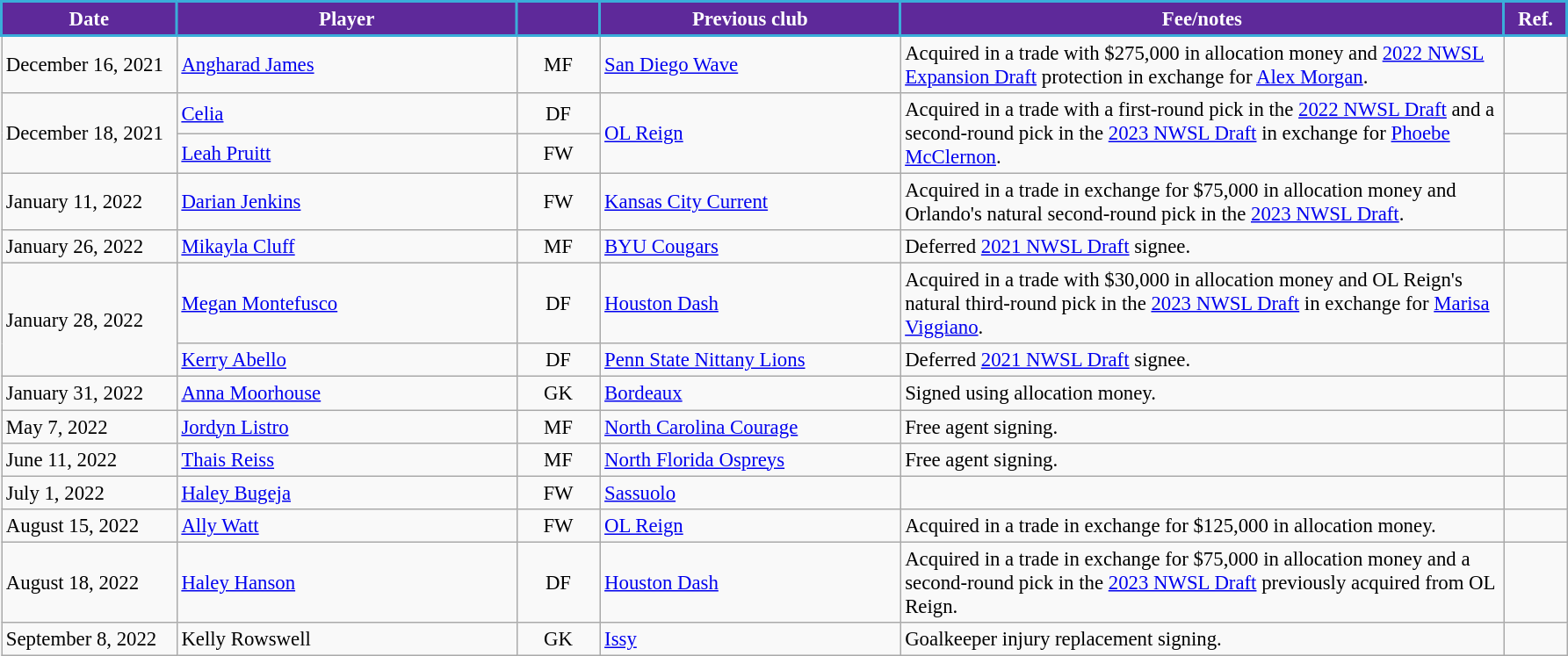<table class="wikitable" style="text-align:left; font-size:95%;">
<tr>
<th style="background:#5E299A; color:white; border:2px solid #3aadd9; width:125px;">Date</th>
<th style="background:#5E299A; color:white; border:2px solid #3aadd9; width:250px;">Player</th>
<th style="background:#5E299A; color:white; border:2px solid #3aadd9; width:55px;"></th>
<th style="background:#5E299A; color:white; border:2px solid #3aadd9; width:220px;">Previous club</th>
<th style="background:#5E299A; color:white; border:2px solid #3aadd9; width:450px;">Fee/notes</th>
<th style="background:#5E299A; color:white; border:2px solid #3aadd9; width:40px;">Ref.</th>
</tr>
<tr>
<td>December 16, 2021</td>
<td> <a href='#'>Angharad James</a></td>
<td style="text-align: center;">MF</td>
<td> <a href='#'>San Diego Wave</a></td>
<td>Acquired in a trade with $275,000 in allocation money and <a href='#'>2022 NWSL Expansion Draft</a> protection in exchange for <a href='#'>Alex Morgan</a>.</td>
<td></td>
</tr>
<tr>
<td rowspan="2">December 18, 2021</td>
<td> <a href='#'>Celia</a></td>
<td style="text-align: center;">DF</td>
<td rowspan="2"> <a href='#'>OL Reign</a></td>
<td rowspan="2">Acquired in a trade with a first-round pick in the <a href='#'>2022 NWSL Draft</a> and a second-round pick in the <a href='#'>2023 NWSL Draft</a> in exchange for <a href='#'>Phoebe McClernon</a>.</td>
<td></td>
</tr>
<tr>
<td> <a href='#'>Leah Pruitt</a></td>
<td style="text-align: center;">FW</td>
<td></td>
</tr>
<tr>
<td>January 11, 2022</td>
<td> <a href='#'>Darian Jenkins</a></td>
<td style="text-align: center;">FW</td>
<td> <a href='#'>Kansas City Current</a></td>
<td>Acquired in a trade in exchange for $75,000 in allocation money and Orlando's natural second-round pick in the <a href='#'>2023 NWSL Draft</a>.</td>
<td></td>
</tr>
<tr>
<td>January 26, 2022</td>
<td> <a href='#'>Mikayla Cluff</a></td>
<td style="text-align: center;">MF</td>
<td> <a href='#'>BYU Cougars</a></td>
<td>Deferred <a href='#'>2021 NWSL Draft</a> signee.</td>
<td></td>
</tr>
<tr>
<td rowspan="2">January 28, 2022</td>
<td> <a href='#'>Megan Montefusco</a></td>
<td style="text-align: center;">DF</td>
<td> <a href='#'>Houston Dash</a></td>
<td>Acquired in a trade with $30,000 in allocation money and OL Reign's natural third-round pick in the <a href='#'>2023 NWSL Draft</a> in exchange for <a href='#'>Marisa Viggiano</a>.</td>
<td></td>
</tr>
<tr>
<td> <a href='#'>Kerry Abello</a></td>
<td style="text-align: center;">DF</td>
<td> <a href='#'>Penn State Nittany Lions</a></td>
<td>Deferred <a href='#'>2021 NWSL Draft</a> signee.</td>
<td></td>
</tr>
<tr>
<td>January 31, 2022</td>
<td> <a href='#'>Anna Moorhouse</a></td>
<td style="text-align: center;">GK</td>
<td> <a href='#'>Bordeaux</a></td>
<td>Signed using allocation money.</td>
<td></td>
</tr>
<tr>
<td>May 7, 2022</td>
<td> <a href='#'>Jordyn Listro</a></td>
<td style="text-align: center;">MF</td>
<td> <a href='#'>North Carolina Courage</a></td>
<td>Free agent signing.</td>
<td></td>
</tr>
<tr>
<td>June 11, 2022</td>
<td> <a href='#'>Thais Reiss</a></td>
<td style="text-align: center;">MF</td>
<td> <a href='#'>North Florida Ospreys</a></td>
<td>Free agent signing.</td>
<td></td>
</tr>
<tr>
<td>July 1, 2022</td>
<td> <a href='#'>Haley Bugeja</a></td>
<td style="text-align: center;">FW</td>
<td> <a href='#'>Sassuolo</a></td>
<td></td>
<td></td>
</tr>
<tr>
<td>August 15, 2022</td>
<td> <a href='#'>Ally Watt</a></td>
<td align="center">FW</td>
<td> <a href='#'>OL Reign</a></td>
<td>Acquired in a trade in exchange for $125,000 in allocation money.</td>
<td></td>
</tr>
<tr>
<td>August 18, 2022</td>
<td> <a href='#'>Haley Hanson</a></td>
<td align="center">DF</td>
<td> <a href='#'>Houston Dash</a></td>
<td>Acquired in a trade in exchange for $75,000 in allocation money and a second-round pick in the <a href='#'>2023 NWSL Draft</a> previously acquired from OL Reign.</td>
<td></td>
</tr>
<tr>
<td>September 8, 2022</td>
<td> Kelly Rowswell</td>
<td align="center">GK</td>
<td> <a href='#'>Issy</a></td>
<td>Goalkeeper injury replacement signing.</td>
<td></td>
</tr>
</table>
